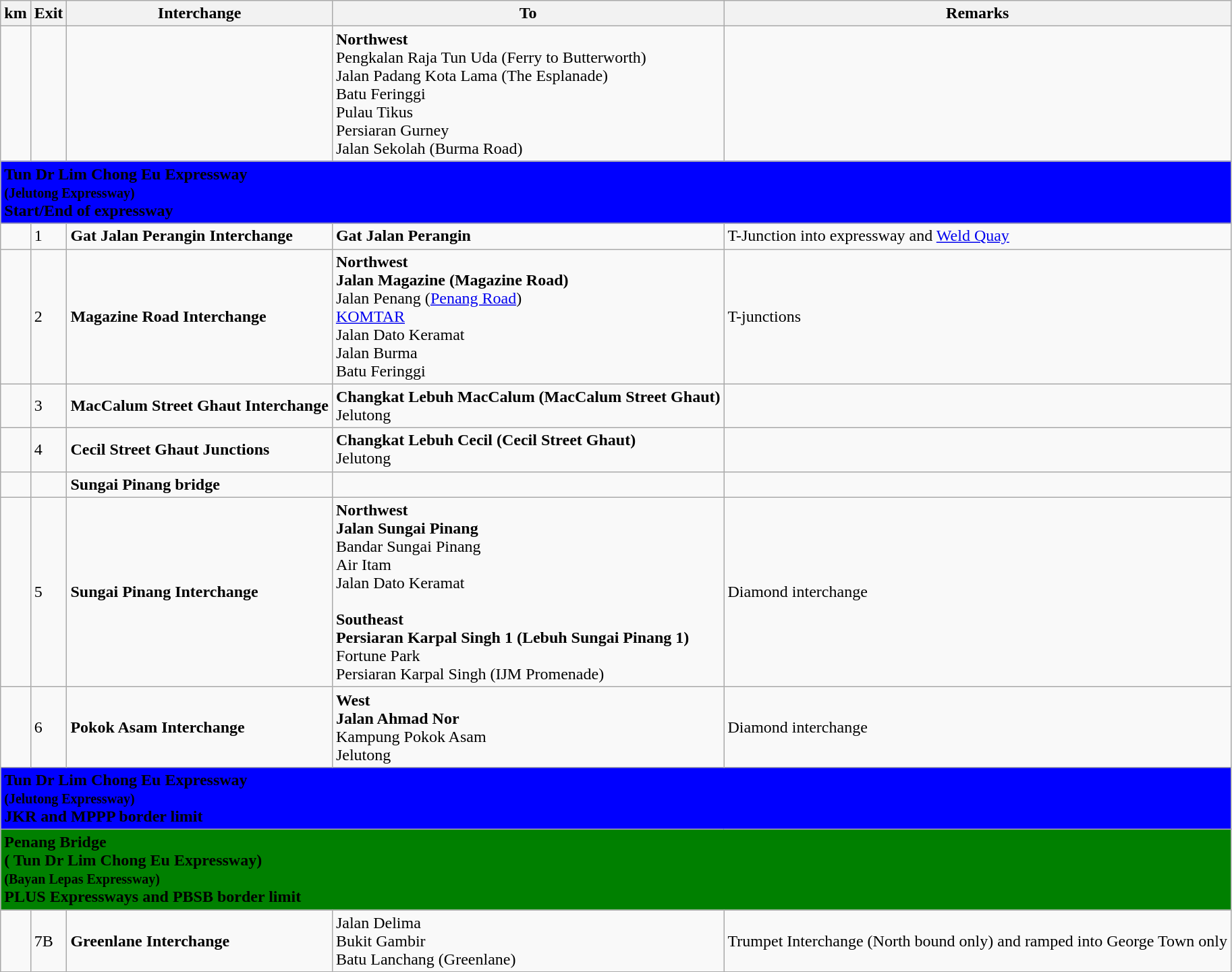<table class="wikitable">
<tr>
<th>km</th>
<th>Exit</th>
<th>Interchange</th>
<th>To</th>
<th>Remarks</th>
</tr>
<tr>
<td></td>
<td></td>
<td></td>
<td><strong>Northwest</strong><br>Pengkalan Raja Tun Uda (Ferry to Butterworth)<br>Jalan Padang Kota Lama (The Esplanade)<br> Batu Feringgi<br>Pulau Tikus <br> Persiaran Gurney <br> Jalan Sekolah (Burma Road)</td>
<td></td>
</tr>
<tr>
<td style="width:600px" colspan="6" style="text-align:center" bgcolor="blue"><strong><span> Tun Dr Lim Chong Eu Expressway<br><small>(Jelutong Expressway)</small><br>Start/End of expressway</span></strong></td>
</tr>
<tr>
<td></td>
<td>1</td>
<td><strong>Gat Jalan Perangin Interchange</strong></td>
<td><strong>Gat Jalan Perangin</strong></td>
<td>T-Junction into expressway and <a href='#'>Weld Quay</a></td>
</tr>
<tr>
<td></td>
<td>2</td>
<td><strong>Magazine Road Interchange</strong></td>
<td><strong>Northwest</strong><br><strong>Jalan Magazine (Magazine Road)</strong><br>Jalan Penang (<a href='#'>Penang Road</a>)<br><a href='#'>KOMTAR</a><br>Jalan Dato Keramat<br>Jalan Burma<br>Batu Feringgi</td>
<td>T-junctions</td>
</tr>
<tr>
<td></td>
<td>3</td>
<td><strong>MacCalum Street Ghaut Interchange</strong></td>
<td><strong>Changkat Lebuh MacCalum (MacCalum Street Ghaut)</strong><br>Jelutong</td>
<td></td>
</tr>
<tr>
<td></td>
<td>4</td>
<td><strong>Cecil Street Ghaut Junctions</strong></td>
<td><strong>Changkat Lebuh Cecil (Cecil Street Ghaut)</strong><br>Jelutong</td>
<td></td>
</tr>
<tr>
<td></td>
<td></td>
<td><strong>Sungai Pinang bridge</strong></td>
<td></td>
<td></td>
</tr>
<tr>
<td></td>
<td>5</td>
<td><strong>Sungai Pinang Interchange</strong></td>
<td><strong>Northwest</strong><br><strong>Jalan Sungai Pinang</strong><br>Bandar Sungai Pinang<br>Air Itam<br>Jalan Dato Keramat<br><br><strong>Southeast</strong><br><strong>Persiaran Karpal Singh 1 (Lebuh Sungai Pinang 1)</strong><br>Fortune Park<br>Persiaran Karpal Singh (IJM Promenade)</td>
<td>Diamond interchange</td>
</tr>
<tr>
<td></td>
<td>6</td>
<td><strong>Pokok Asam Interchange</strong></td>
<td><strong>West</strong><br><strong>Jalan Ahmad Nor</strong><br>Kampung Pokok Asam<br>Jelutong</td>
<td>Diamond interchange</td>
</tr>
<tr>
<td style="width:600px" colspan="6" style="text-align:center" bgcolor="blue"><strong><span> Tun Dr Lim Chong Eu Expressway<br><small>(Jelutong Expressway)</small><br>JKR and MPPP border limit</span></strong></td>
</tr>
<tr>
<td style="width:600px" colspan="6" style="text-align:center" bgcolor="green"><strong><span> Penang Bridge<br>( Tun Dr Lim Chong Eu Expressway)<br><small>(Bayan Lepas Expressway)</small><br>PLUS Expressways and PBSB border limit</span></strong></td>
</tr>
<tr>
<td></td>
<td>7B</td>
<td><strong>Greenlane Interchange</strong></td>
<td>Jalan Delima<br>Bukit Gambir<br>Batu Lanchang (Greenlane)</td>
<td>Trumpet Interchange (North bound only) and ramped into George Town only</td>
</tr>
</table>
